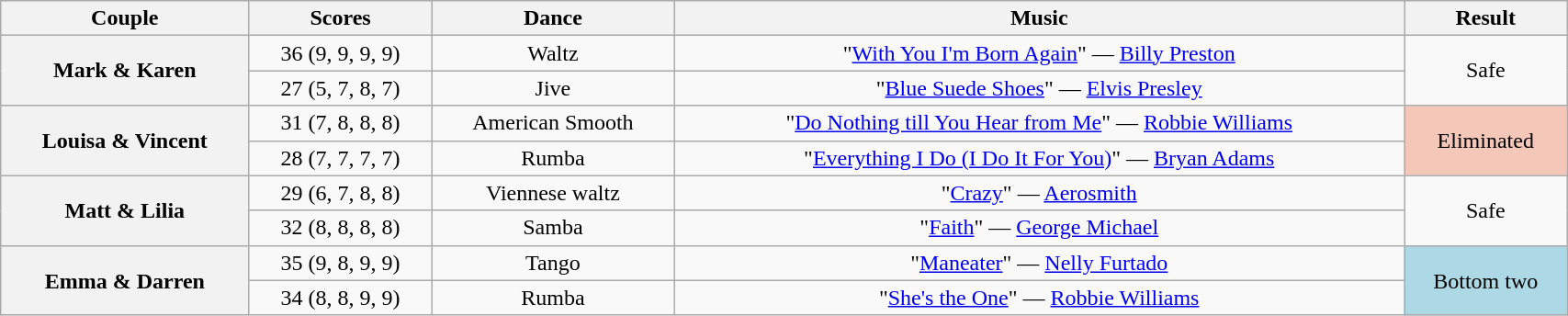<table class="wikitable sortable" style="text-align:center; width:90%">
<tr>
<th scope="col">Couple</th>
<th scope="col">Scores</th>
<th scope="col" class="unsortable">Dance</th>
<th scope="col" class="unsortable">Music</th>
<th scope="col" class="unsortable">Result</th>
</tr>
<tr>
<th scope="row" rowspan=2>Mark & Karen</th>
<td>36 (9, 9, 9, 9)</td>
<td>Waltz</td>
<td>"<a href='#'>With You I'm Born Again</a>" — <a href='#'>Billy Preston</a></td>
<td rowspan=2>Safe</td>
</tr>
<tr>
<td>27 (5, 7, 8, 7)</td>
<td>Jive</td>
<td>"<a href='#'>Blue Suede Shoes</a>" — <a href='#'>Elvis Presley</a></td>
</tr>
<tr>
<th scope="row" rowspan=2>Louisa & Vincent</th>
<td>31 (7, 8, 8, 8)</td>
<td>American Smooth</td>
<td>"<a href='#'>Do Nothing till You Hear from Me</a>" — <a href='#'>Robbie Williams</a></td>
<td rowspan=2 bgcolor="f4c7b8">Eliminated</td>
</tr>
<tr>
<td>28 (7, 7, 7, 7)</td>
<td>Rumba</td>
<td>"<a href='#'>Everything I Do (I Do It For You)</a>" — <a href='#'>Bryan Adams</a></td>
</tr>
<tr>
<th scope="row" rowspan=2>Matt & Lilia</th>
<td>29 (6, 7, 8, 8)</td>
<td>Viennese waltz</td>
<td>"<a href='#'>Crazy</a>" — <a href='#'>Aerosmith</a></td>
<td rowspan=2>Safe</td>
</tr>
<tr>
<td>32 (8, 8, 8, 8)</td>
<td>Samba</td>
<td>"<a href='#'>Faith</a>" — <a href='#'>George Michael</a></td>
</tr>
<tr>
<th scope="row" rowspan=2>Emma & Darren</th>
<td>35 (9, 8, 9, 9)</td>
<td>Tango</td>
<td>"<a href='#'>Maneater</a>" — <a href='#'>Nelly Furtado</a></td>
<td rowspan=2 bgcolor="lightblue">Bottom two</td>
</tr>
<tr>
<td>34 (8, 8, 9, 9)</td>
<td>Rumba</td>
<td>"<a href='#'>She's the One</a>" — <a href='#'>Robbie Williams</a></td>
</tr>
</table>
